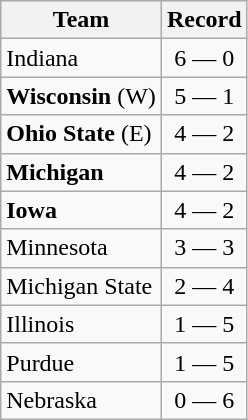<table class="wikitable" style="text-align:center;">
<tr>
<th>Team</th>
<th>Record</th>
</tr>
<tr>
<td style="text-align:left">Indiana</td>
<td>6 — 0</td>
</tr>
<tr>
<td style="text-align:left"><strong>Wisconsin</strong> (W)</td>
<td>5 — 1</td>
</tr>
<tr>
<td style="text-align:left"><strong>Ohio State</strong> (E)</td>
<td>4 — 2</td>
</tr>
<tr>
<td style="text-align:left"><strong>Michigan</strong></td>
<td>4 — 2</td>
</tr>
<tr>
<td style="text-align:left"><strong>Iowa</strong></td>
<td>4 — 2</td>
</tr>
<tr>
<td style="text-align:left">Minnesota</td>
<td>3 — 3</td>
</tr>
<tr>
<td style="text-align:left">Michigan State</td>
<td>2 — 4</td>
</tr>
<tr>
<td style="text-align:left">Illinois</td>
<td>1 — 5</td>
</tr>
<tr>
<td style="text-align:left">Purdue</td>
<td>1 — 5</td>
</tr>
<tr>
<td style="text-align:left">Nebraska</td>
<td>0 — 6</td>
</tr>
</table>
